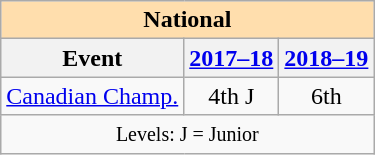<table class="wikitable" style="text-align:center">
<tr>
<th style="background-color: #ffdead; " colspan=3 align=center>National</th>
</tr>
<tr>
<th>Event</th>
<th><a href='#'>2017–18</a></th>
<th><a href='#'>2018–19</a></th>
</tr>
<tr>
<td align="left"><a href='#'>Canadian Champ.</a></td>
<td>4th J</td>
<td>6th</td>
</tr>
<tr>
<td colspan=3 align="center"><small> Levels: J = Junior</small></td>
</tr>
</table>
